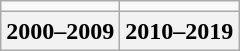<table class="wikitable">
<tr>
<td></td>
<td></td>
</tr>
<tr>
<th>2000–2009</th>
<th>2010–2019</th>
</tr>
</table>
